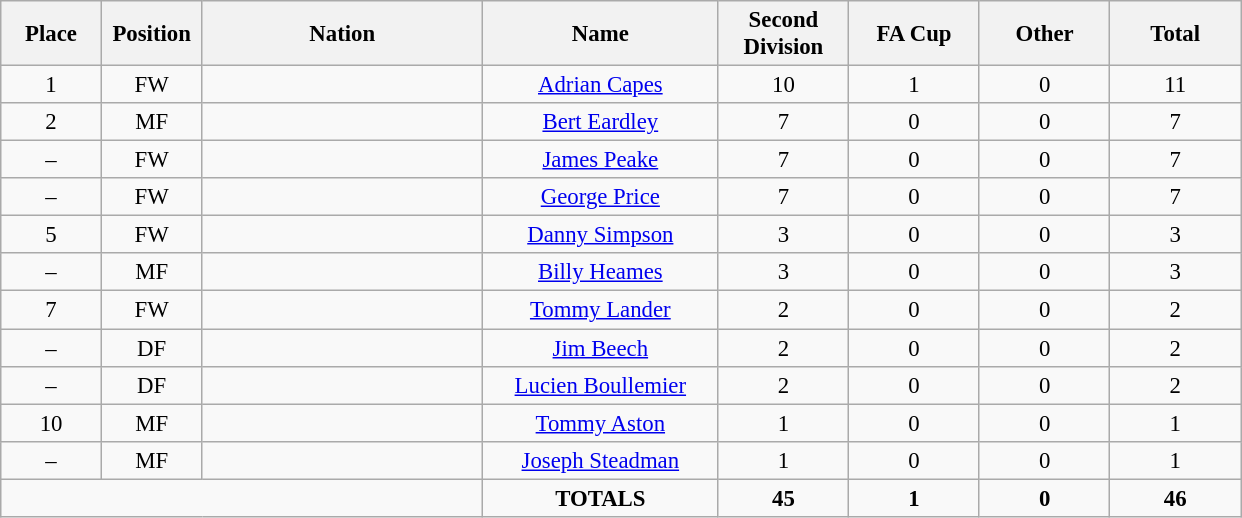<table class="wikitable" style="font-size: 95%; text-align: center;">
<tr>
<th width=60>Place</th>
<th width=60>Position</th>
<th width=180>Nation</th>
<th width=150>Name</th>
<th width=80>Second Division</th>
<th width=80>FA Cup</th>
<th width=80>Other</th>
<th width=80>Total</th>
</tr>
<tr>
<td>1</td>
<td>FW</td>
<td></td>
<td><a href='#'>Adrian Capes</a></td>
<td>10</td>
<td>1</td>
<td>0</td>
<td>11</td>
</tr>
<tr>
<td>2</td>
<td>MF</td>
<td></td>
<td><a href='#'>Bert Eardley</a></td>
<td>7</td>
<td>0</td>
<td>0</td>
<td>7</td>
</tr>
<tr>
<td>–</td>
<td>FW</td>
<td></td>
<td><a href='#'>James Peake</a></td>
<td>7</td>
<td>0</td>
<td>0</td>
<td>7</td>
</tr>
<tr>
<td>–</td>
<td>FW</td>
<td></td>
<td><a href='#'>George Price</a></td>
<td>7</td>
<td>0</td>
<td>0</td>
<td>7</td>
</tr>
<tr>
<td>5</td>
<td>FW</td>
<td></td>
<td><a href='#'>Danny Simpson</a></td>
<td>3</td>
<td>0</td>
<td>0</td>
<td>3</td>
</tr>
<tr>
<td>–</td>
<td>MF</td>
<td></td>
<td><a href='#'>Billy Heames</a></td>
<td>3</td>
<td>0</td>
<td>0</td>
<td>3</td>
</tr>
<tr>
<td>7</td>
<td>FW</td>
<td></td>
<td><a href='#'>Tommy Lander</a></td>
<td>2</td>
<td>0</td>
<td>0</td>
<td>2</td>
</tr>
<tr>
<td>–</td>
<td>DF</td>
<td></td>
<td><a href='#'>Jim Beech</a></td>
<td>2</td>
<td>0</td>
<td>0</td>
<td>2</td>
</tr>
<tr>
<td>–</td>
<td>DF</td>
<td></td>
<td><a href='#'>Lucien Boullemier</a></td>
<td>2</td>
<td>0</td>
<td>0</td>
<td>2</td>
</tr>
<tr>
<td>10</td>
<td>MF</td>
<td></td>
<td><a href='#'>Tommy Aston</a></td>
<td>1</td>
<td>0</td>
<td>0</td>
<td>1</td>
</tr>
<tr>
<td>–</td>
<td>MF</td>
<td></td>
<td><a href='#'>Joseph Steadman</a></td>
<td>1</td>
<td>0</td>
<td>0</td>
<td>1</td>
</tr>
<tr>
<td colspan="3"></td>
<td><strong>TOTALS</strong></td>
<td><strong>45</strong></td>
<td><strong>1</strong></td>
<td><strong>0</strong></td>
<td><strong>46</strong></td>
</tr>
</table>
